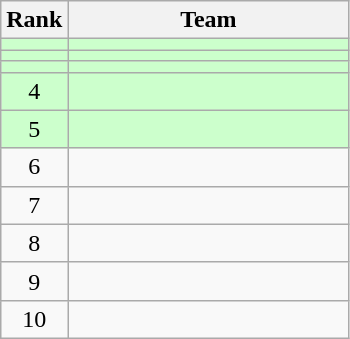<table class=wikitable style="text-align:center;">
<tr>
<th>Rank</th>
<th width=180>Team</th>
</tr>
<tr bgcolor=ccffcc>
<td></td>
<td align=left></td>
</tr>
<tr bgcolor=ccffcc>
<td></td>
<td align=left></td>
</tr>
<tr bgcolor=ccffcc>
<td></td>
<td align=left></td>
</tr>
<tr bgcolor=ccffcc>
<td>4</td>
<td align=left></td>
</tr>
<tr bgcolor=ccffcc>
<td>5</td>
<td align=left></td>
</tr>
<tr>
<td>6</td>
<td align=left></td>
</tr>
<tr>
<td>7</td>
<td align=left></td>
</tr>
<tr>
<td>8</td>
<td align=left></td>
</tr>
<tr>
<td>9</td>
<td align=left></td>
</tr>
<tr>
<td>10</td>
<td align=left></td>
</tr>
</table>
